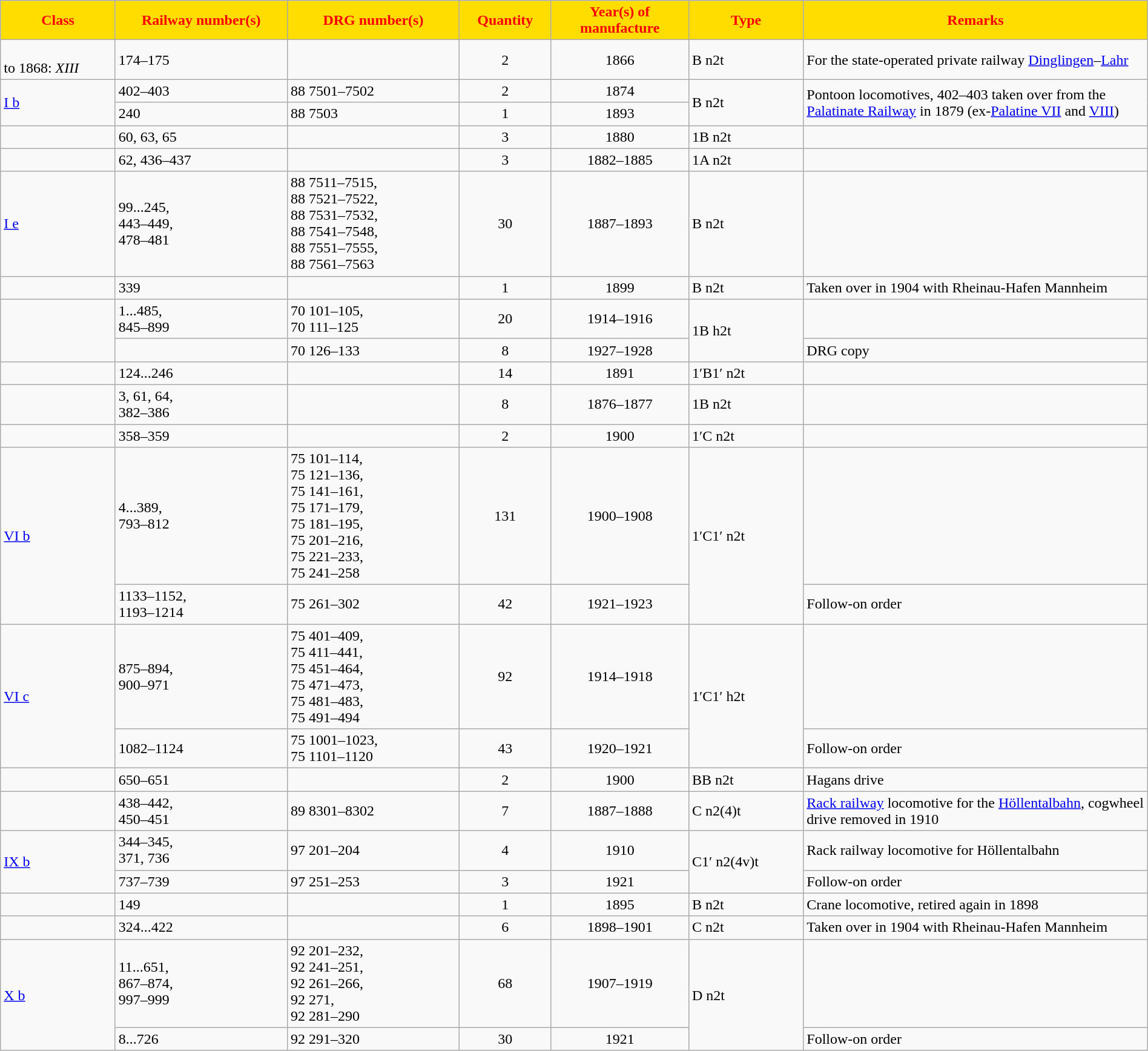<table class="wikitable" style="width:100%;">
<tr>
<th style="color:#f00; background:#fd0; width:10%;">Class</th>
<th style="color:#f00; background:#fd0; width:15%;">Railway number(s)</th>
<th style="color:#f00; background:#fd0; width:15%;">DRG number(s)</th>
<th style="color:#f00; background:#fd0; width:8%;">Quantity</th>
<th style="color:#f00; background:#fd0; width:12%;">Year(s) of manufacture</th>
<th style="color:#f00; background:#fd0; width:10%;">Type</th>
<th style="color:#f00; background:#fd0; width:30%;">Remarks</th>
</tr>
<tr>
<td><br>to 1868: <em>XIII</em></td>
<td>174–175</td>
<td></td>
<td style="text-align:center;">2</td>
<td style="text-align:center;">1866</td>
<td>B n2t</td>
<td>For the state-operated private railway <a href='#'>Dinglingen</a>–<a href='#'>Lahr</a></td>
</tr>
<tr>
<td rowspan="2"><a href='#'>I b</a></td>
<td>402–403</td>
<td>88 7501–7502</td>
<td style="text-align:center;">2</td>
<td style="text-align:center;">1874</td>
<td rowspan="2">B n2t</td>
<td rowspan="2">Pontoon locomotives, 402–403 taken over from the <a href='#'>Palatinate Railway</a> in 1879 (ex-<a href='#'>Palatine VII</a> and <a href='#'>VIII</a>)</td>
</tr>
<tr>
<td>240</td>
<td>88 7503</td>
<td style="text-align:center;">1</td>
<td style="text-align:center;">1893</td>
</tr>
<tr>
<td></td>
<td>60, 63, 65</td>
<td></td>
<td style="text-align:center;">3</td>
<td style="text-align:center;">1880</td>
<td>1B n2t</td>
<td></td>
</tr>
<tr>
<td></td>
<td>62, 436–437</td>
<td></td>
<td style="text-align:center;">3</td>
<td style="text-align:center;">1882–1885</td>
<td>1A n2t</td>
<td></td>
</tr>
<tr>
<td><a href='#'>I e</a></td>
<td>99...245, <br>443–449, <br>478–481</td>
<td>88 7511–7515, <br>88 7521–7522, <br>88 7531–7532, <br>88 7541–7548, <br>88 7551–7555, <br>88 7561–7563</td>
<td style="text-align:center;">30</td>
<td style="text-align:center;">1887–1893</td>
<td>B n2t</td>
<td></td>
</tr>
<tr>
<td></td>
<td>339</td>
<td></td>
<td style="text-align:center;">1</td>
<td style="text-align:center;">1899</td>
<td>B n2t</td>
<td>Taken over in 1904 with Rheinau-Hafen Mannheim</td>
</tr>
<tr>
<td rowspan="2"></td>
<td>1...485, <br>845–899</td>
<td>70 101–105, <br>70 111–125</td>
<td style="text-align:center;">20</td>
<td style="text-align:center;">1914–1916</td>
<td rowspan="2">1B h2t</td>
<td></td>
</tr>
<tr>
<td></td>
<td>70 126–133</td>
<td style="text-align:center;">8</td>
<td style="text-align:center;">1927–1928</td>
<td>DRG copy</td>
</tr>
<tr>
<td></td>
<td>124...246</td>
<td></td>
<td style="text-align:center;">14</td>
<td style="text-align:center;">1891</td>
<td>1′B1′ n2t</td>
<td></td>
</tr>
<tr>
<td></td>
<td>3, 61, 64, <br>382–386</td>
<td></td>
<td style="text-align:center;">8</td>
<td style="text-align:center;">1876–1877</td>
<td>1B n2t</td>
<td></td>
</tr>
<tr>
<td></td>
<td>358–359</td>
<td></td>
<td style="text-align:center;">2</td>
<td style="text-align:center;">1900</td>
<td>1′C n2t</td>
<td></td>
</tr>
<tr>
<td rowspan="2"><a href='#'>VI b</a></td>
<td>4...389, <br>793–812</td>
<td>75 101–114, <br>75 121–136, <br>75 141–161, <br>75 171–179, <br>75 181–195, <br>75 201–216, <br>75 221–233, <br>75 241–258</td>
<td style="text-align:center;">131</td>
<td style="text-align:center;">1900–1908</td>
<td rowspan="2">1′C1′ n2t</td>
<td></td>
</tr>
<tr>
<td>1133–1152, <br>1193–1214</td>
<td>75 261–302</td>
<td style="text-align:center;">42</td>
<td style="text-align:center;">1921–1923</td>
<td>Follow-on order</td>
</tr>
<tr>
<td rowspan="2"><a href='#'>VI c</a></td>
<td>875–894, <br>900–971</td>
<td>75 401–409, <br>75 411–441, <br>75 451–464, <br>75 471–473, <br>75 481–483, <br>75 491–494</td>
<td style="text-align:center;">92</td>
<td style="text-align:center;">1914–1918</td>
<td rowspan="2">1′C1′ h2t</td>
<td></td>
</tr>
<tr>
<td>1082–1124</td>
<td>75 1001–1023, <br>75 1101–1120</td>
<td style="text-align:center;">43</td>
<td style="text-align:center;">1920–1921</td>
<td>Follow-on order</td>
</tr>
<tr>
<td></td>
<td>650–651</td>
<td></td>
<td style="text-align:center;">2</td>
<td style="text-align:center;">1900</td>
<td>BB n2t</td>
<td>Hagans drive</td>
</tr>
<tr>
<td></td>
<td>438–442, <br>450–451</td>
<td>89 8301–8302</td>
<td style="text-align:center;">7</td>
<td style="text-align:center;">1887–1888</td>
<td>C n2(4)t</td>
<td><a href='#'>Rack railway</a> locomotive for the <a href='#'>Höllentalbahn</a>, cogwheel drive removed in 1910</td>
</tr>
<tr>
<td rowspan="2"><a href='#'>IX b</a></td>
<td>344–345, <br>371, 736</td>
<td>97 201–204</td>
<td style="text-align:center;">4</td>
<td style="text-align:center;">1910</td>
<td rowspan="2">C1′ n2(4v)t</td>
<td>Rack railway locomotive for Höllentalbahn</td>
</tr>
<tr>
<td>737–739</td>
<td>97 251–253</td>
<td style="text-align:center;">3</td>
<td style="text-align:center;">1921</td>
<td>Follow-on order</td>
</tr>
<tr>
<td></td>
<td>149</td>
<td></td>
<td style="text-align:center;">1</td>
<td style="text-align:center;">1895</td>
<td>B n2t</td>
<td>Crane locomotive, retired again in 1898</td>
</tr>
<tr>
<td></td>
<td>324...422</td>
<td></td>
<td style="text-align:center;">6</td>
<td style="text-align:center;">1898–1901</td>
<td>C n2t</td>
<td>Taken over in 1904 with Rheinau-Hafen Mannheim</td>
</tr>
<tr>
<td rowspan="2"><a href='#'>X b</a></td>
<td>11...651, <br>867–874, <br>997–999</td>
<td>92 201–232, <br>92 241–251, <br>92 261–266, <br>92 271, <br>92 281–290</td>
<td style="text-align:center;">68</td>
<td style="text-align:center;">1907–1919</td>
<td rowspan="2">D n2t</td>
<td></td>
</tr>
<tr>
<td>8...726</td>
<td>92 291–320</td>
<td style="text-align:center;">30</td>
<td style="text-align:center;">1921</td>
<td>Follow-on order</td>
</tr>
</table>
